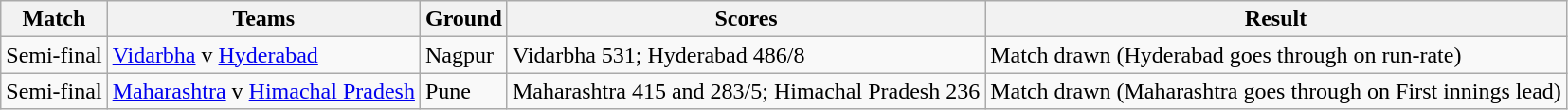<table class="wikitable">
<tr>
<th>Match</th>
<th>Teams</th>
<th>Ground</th>
<th>Scores</th>
<th>Result</th>
</tr>
<tr>
<td>Semi-final</td>
<td><a href='#'>Vidarbha</a> v <a href='#'>Hyderabad</a></td>
<td>Nagpur</td>
<td>Vidarbha 531; Hyderabad 486/8</td>
<td>Match drawn (Hyderabad goes through on run-rate)</td>
</tr>
<tr>
<td>Semi-final</td>
<td><a href='#'>Maharashtra</a> v <a href='#'>Himachal Pradesh</a></td>
<td>Pune</td>
<td>Maharashtra 415 and 283/5; Himachal Pradesh 236</td>
<td>Match drawn (Maharashtra goes through on First innings lead)</td>
</tr>
</table>
